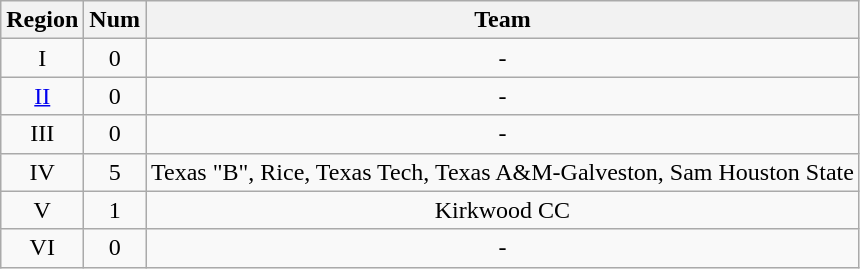<table class="wikitable sortable" style="text-align:center">
<tr>
<th>Region</th>
<th>Num</th>
<th>Team</th>
</tr>
<tr>
<td>I</td>
<td>0</td>
<td>-</td>
</tr>
<tr>
<td><a href='#'>II</a></td>
<td>0</td>
<td>-</td>
</tr>
<tr>
<td>III</td>
<td>0</td>
<td>-</td>
</tr>
<tr>
<td>IV</td>
<td>5</td>
<td>Texas "B", Rice, Texas Tech, Texas A&M-Galveston, Sam Houston State</td>
</tr>
<tr>
<td>V</td>
<td>1</td>
<td>Kirkwood CC</td>
</tr>
<tr>
<td>VI</td>
<td>0</td>
<td>-</td>
</tr>
</table>
